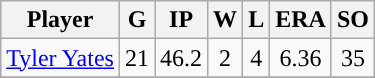<table class="wikitable sortable">
<tr>
<th>Player</th>
<th>G</th>
<th>IP</th>
<th>W</th>
<th>L</th>
<th>ERA</th>
<th>SO</th>
</tr>
<tr align=center>
<td><a href='#'>Tyler Yates</a></td>
<td>21</td>
<td>46.2</td>
<td>2</td>
<td>4</td>
<td>6.36</td>
<td>35</td>
</tr>
<tr align=center>
</tr>
</table>
